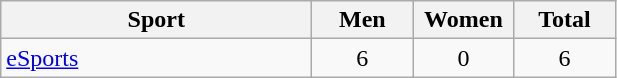<table class="wikitable" style="text-align:center;">
<tr>
<th width=200>Sport</th>
<th width=60>Men</th>
<th width=60>Women</th>
<th width=60>Total</th>
</tr>
<tr>
<td align=left><a href='#'>eSports</a></td>
<td>6</td>
<td>0</td>
<td>6</td>
</tr>
</table>
